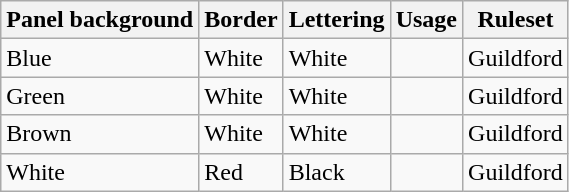<table class="wikitable">
<tr>
<th scope="col">Panel background</th>
<th scope="col">Border</th>
<th scope="col">Lettering</th>
<th scope="col">Usage</th>
<th scope="col">Ruleset</th>
</tr>
<tr>
<td>Blue</td>
<td>White</td>
<td>White</td>
<td></td>
<td>Guildford</td>
</tr>
<tr>
<td>Green</td>
<td>White</td>
<td>White</td>
<td></td>
<td>Guildford</td>
</tr>
<tr>
<td>Brown</td>
<td>White</td>
<td>White</td>
<td></td>
<td>Guildford</td>
</tr>
<tr>
<td>White</td>
<td>Red</td>
<td>Black</td>
<td></td>
<td>Guildford</td>
</tr>
</table>
